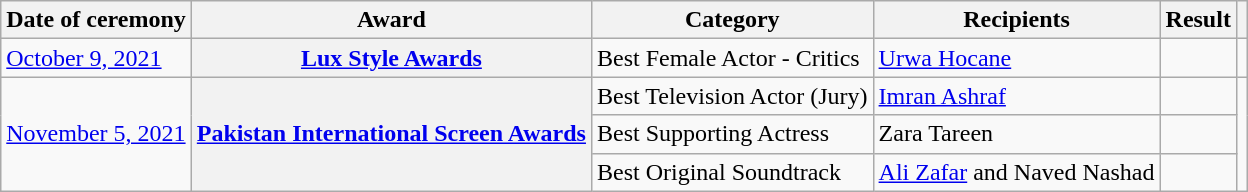<table class="wikitable plainrowheaders">
<tr>
<th scope="col">Date of ceremony</th>
<th scope="col">Award</th>
<th scope="col">Category</th>
<th scope="col">Recipients</th>
<th scope="col">Result</th>
<th scope="col" class="unsortable"></th>
</tr>
<tr>
<td><a href='#'>October 9, 2021</a></td>
<th scope="row"><a href='#'>Lux Style Awards</a></th>
<td>Best Female Actor - Critics</td>
<td><a href='#'>Urwa Hocane</a></td>
<td></td>
<td></td>
</tr>
<tr>
<td rowspan="3" scope="row"><a href='#'>November 5, 2021</a></td>
<th scope="row" rowspan=3><a href='#'>Pakistan International Screen Awards</a></th>
<td>Best Television Actor (Jury)</td>
<td><a href='#'>Imran Ashraf</a></td>
<td></td>
<td rowspan=3></td>
</tr>
<tr>
<td>Best Supporting Actress</td>
<td>Zara Tareen</td>
<td></td>
</tr>
<tr>
<td>Best Original Soundtrack</td>
<td><a href='#'>Ali Zafar</a> and Naved Nashad</td>
<td></td>
</tr>
</table>
